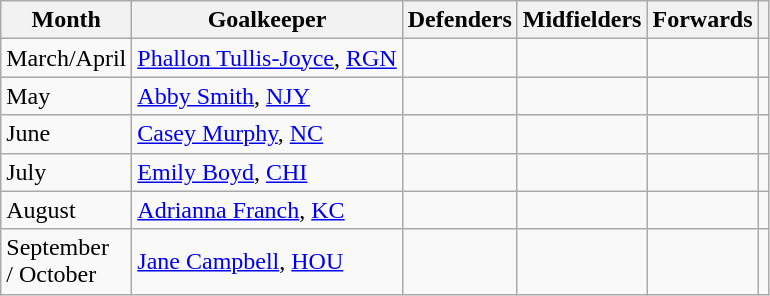<table class="wikitable">
<tr>
<th scope="col">Month</th>
<th scope="col">Goalkeeper</th>
<th scope="col">Defenders</th>
<th scope="col">Midfielders</th>
<th scope="col">Forwards</th>
<th scope="col"></th>
</tr>
<tr>
<td>March/April</td>
<td> <a href='#'>Phallon Tullis-Joyce</a>, <a href='#'>RGN</a></td>
<td></td>
<td></td>
<td></td>
<td align="center"></td>
</tr>
<tr>
<td>May</td>
<td> <a href='#'>Abby Smith</a>, <a href='#'>NJY</a></td>
<td></td>
<td></td>
<td></td>
<td align="center"></td>
</tr>
<tr>
<td>June</td>
<td> <a href='#'>Casey Murphy</a>, <a href='#'>NC</a></td>
<td></td>
<td></td>
<td></td>
<td align="center"></td>
</tr>
<tr>
<td>July</td>
<td> <a href='#'>Emily Boyd</a>, <a href='#'>CHI</a></td>
<td></td>
<td></td>
<td></td>
<td align="center"></td>
</tr>
<tr>
<td>August</td>
<td> <a href='#'>Adrianna Franch</a>, <a href='#'>KC</a></td>
<td></td>
<td></td>
<td></td>
<td align="center"></td>
</tr>
<tr>
<td>September<br>/ October</td>
<td> <a href='#'>Jane Campbell</a>, <a href='#'>HOU</a></td>
<td></td>
<td></td>
<td></td>
<td align="center"></td>
</tr>
</table>
